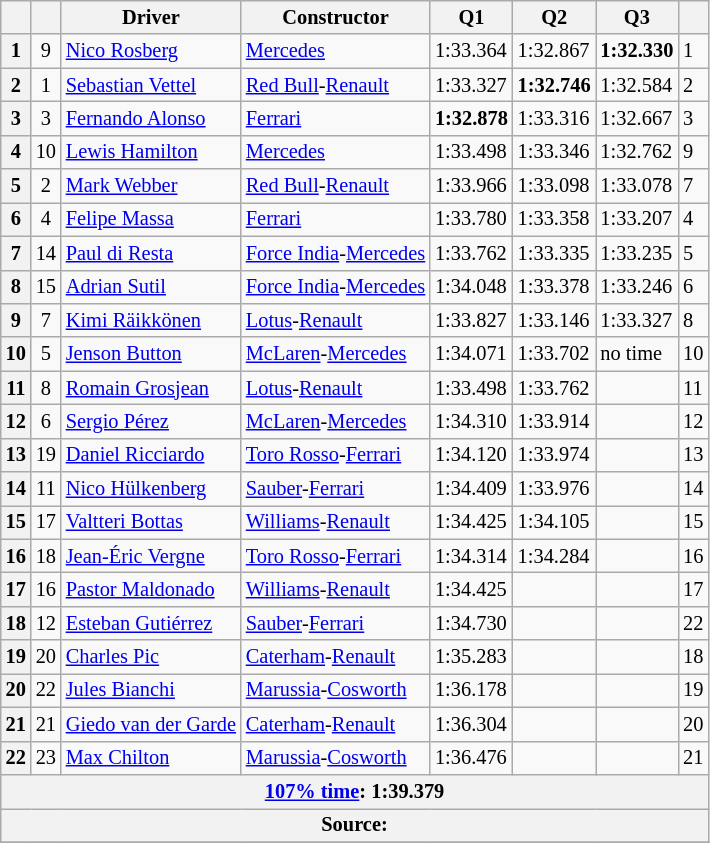<table class="wikitable sortable" style="font-size:85%">
<tr>
<th></th>
<th></th>
<th>Driver</th>
<th>Constructor</th>
<th>Q1</th>
<th>Q2</th>
<th>Q3</th>
<th></th>
</tr>
<tr>
<th>1</th>
<td align="center">9</td>
<td> <a href='#'>Nico Rosberg</a></td>
<td><a href='#'>Mercedes</a></td>
<td>1:33.364</td>
<td>1:32.867</td>
<td><strong>1:32.330</strong></td>
<td>1</td>
</tr>
<tr>
<th>2</th>
<td align="center">1</td>
<td> <a href='#'>Sebastian Vettel</a></td>
<td><a href='#'>Red Bull</a>-<a href='#'>Renault</a></td>
<td>1:33.327</td>
<td><strong>1:32.746</strong></td>
<td>1:32.584</td>
<td>2</td>
</tr>
<tr>
<th>3</th>
<td align="center">3</td>
<td> <a href='#'>Fernando Alonso</a></td>
<td><a href='#'>Ferrari</a></td>
<td><strong>1:32.878</strong></td>
<td>1:33.316</td>
<td>1:32.667</td>
<td>3</td>
</tr>
<tr>
<th>4</th>
<td align="center">10</td>
<td> <a href='#'>Lewis Hamilton</a></td>
<td><a href='#'>Mercedes</a></td>
<td>1:33.498</td>
<td>1:33.346</td>
<td>1:32.762</td>
<td>9</td>
</tr>
<tr>
<th>5</th>
<td align="center">2</td>
<td> <a href='#'>Mark Webber</a></td>
<td><a href='#'>Red Bull</a>-<a href='#'>Renault</a></td>
<td>1:33.966</td>
<td>1:33.098</td>
<td>1:33.078</td>
<td>7</td>
</tr>
<tr>
<th>6</th>
<td align="center">4</td>
<td> <a href='#'>Felipe Massa</a></td>
<td><a href='#'>Ferrari</a></td>
<td>1:33.780</td>
<td>1:33.358</td>
<td>1:33.207</td>
<td>4</td>
</tr>
<tr>
<th>7</th>
<td align="center">14</td>
<td> <a href='#'>Paul di Resta</a></td>
<td><a href='#'>Force India</a>-<a href='#'>Mercedes</a></td>
<td>1:33.762</td>
<td>1:33.335</td>
<td>1:33.235</td>
<td>5</td>
</tr>
<tr>
<th>8</th>
<td align="center">15</td>
<td> <a href='#'>Adrian Sutil</a></td>
<td><a href='#'>Force India</a>-<a href='#'>Mercedes</a></td>
<td>1:34.048</td>
<td>1:33.378</td>
<td>1:33.246</td>
<td>6</td>
</tr>
<tr>
<th>9</th>
<td align="center">7</td>
<td> <a href='#'>Kimi Räikkönen</a></td>
<td><a href='#'>Lotus</a>-<a href='#'>Renault</a></td>
<td>1:33.827</td>
<td>1:33.146</td>
<td>1:33.327</td>
<td>8</td>
</tr>
<tr>
<th>10</th>
<td align="center">5</td>
<td> <a href='#'>Jenson Button</a></td>
<td><a href='#'>McLaren</a>-<a href='#'>Mercedes</a></td>
<td>1:34.071</td>
<td>1:33.702</td>
<td>no time</td>
<td>10</td>
</tr>
<tr>
<th>11</th>
<td align="center">8</td>
<td> <a href='#'>Romain Grosjean</a></td>
<td><a href='#'>Lotus</a>-<a href='#'>Renault</a></td>
<td>1:33.498</td>
<td>1:33.762</td>
<td></td>
<td>11</td>
</tr>
<tr>
<th>12</th>
<td align="center">6</td>
<td> <a href='#'>Sergio Pérez</a></td>
<td><a href='#'>McLaren</a>-<a href='#'>Mercedes</a></td>
<td>1:34.310</td>
<td>1:33.914</td>
<td></td>
<td>12</td>
</tr>
<tr>
<th>13</th>
<td align="center">19</td>
<td> <a href='#'>Daniel Ricciardo</a></td>
<td><a href='#'>Toro Rosso</a>-<a href='#'>Ferrari</a></td>
<td>1:34.120</td>
<td>1:33.974</td>
<td></td>
<td>13</td>
</tr>
<tr>
<th>14</th>
<td align="center">11</td>
<td> <a href='#'>Nico Hülkenberg</a></td>
<td><a href='#'>Sauber</a>-<a href='#'>Ferrari</a></td>
<td>1:34.409</td>
<td>1:33.976</td>
<td></td>
<td>14</td>
</tr>
<tr>
<th>15</th>
<td align="center">17</td>
<td> <a href='#'>Valtteri Bottas</a></td>
<td><a href='#'>Williams</a>-<a href='#'>Renault</a></td>
<td>1:34.425</td>
<td>1:34.105</td>
<td></td>
<td>15</td>
</tr>
<tr>
<th>16</th>
<td align="center">18</td>
<td> <a href='#'>Jean-Éric Vergne</a></td>
<td><a href='#'>Toro Rosso</a>-<a href='#'>Ferrari</a></td>
<td>1:34.314</td>
<td>1:34.284</td>
<td></td>
<td>16</td>
</tr>
<tr>
<th>17</th>
<td align="center">16</td>
<td> <a href='#'>Pastor Maldonado</a></td>
<td><a href='#'>Williams</a>-<a href='#'>Renault</a></td>
<td>1:34.425</td>
<td></td>
<td></td>
<td>17</td>
</tr>
<tr>
<th>18</th>
<td align="center">12</td>
<td> <a href='#'>Esteban Gutiérrez</a></td>
<td><a href='#'>Sauber</a>-<a href='#'>Ferrari</a></td>
<td>1:34.730</td>
<td></td>
<td></td>
<td>22</td>
</tr>
<tr>
<th>19</th>
<td align="center">20</td>
<td> <a href='#'>Charles Pic</a></td>
<td><a href='#'>Caterham</a>-<a href='#'>Renault</a></td>
<td>1:35.283</td>
<td></td>
<td></td>
<td>18</td>
</tr>
<tr>
<th>20</th>
<td align="center">22</td>
<td> <a href='#'>Jules Bianchi</a></td>
<td><a href='#'>Marussia</a>-<a href='#'>Cosworth</a></td>
<td>1:36.178</td>
<td></td>
<td></td>
<td>19</td>
</tr>
<tr>
<th>21</th>
<td align="center">21</td>
<td> <a href='#'>Giedo van der Garde</a></td>
<td><a href='#'>Caterham</a>-<a href='#'>Renault</a></td>
<td>1:36.304</td>
<td></td>
<td></td>
<td>20</td>
</tr>
<tr>
<th>22</th>
<td align="center">23</td>
<td> <a href='#'>Max Chilton</a></td>
<td><a href='#'>Marussia</a>-<a href='#'>Cosworth</a></td>
<td>1:36.476</td>
<td></td>
<td></td>
<td>21</td>
</tr>
<tr>
<th colspan=8><a href='#'>107% time</a>: 1:39.379</th>
</tr>
<tr>
<th colspan=8>Source:</th>
</tr>
<tr>
</tr>
</table>
